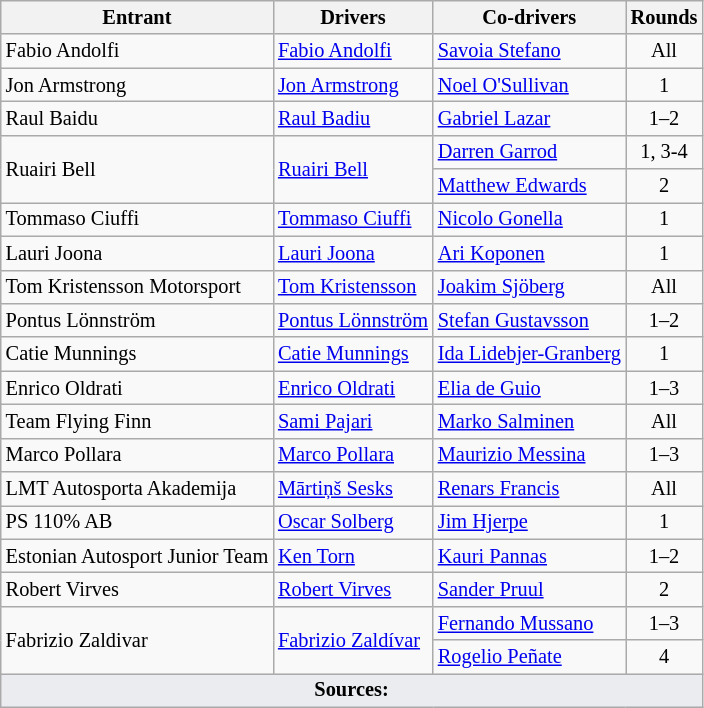<table class="wikitable" style="font-size: 85%">
<tr>
<th>Entrant</th>
<th>Drivers</th>
<th>Co-drivers</th>
<th>Rounds</th>
</tr>
<tr>
<td>Fabio Andolfi</td>
<td> <a href='#'>Fabio Andolfi</a></td>
<td> <a href='#'>Savoia Stefano</a></td>
<td align="center">All</td>
</tr>
<tr>
<td>Jon Armstrong</td>
<td> <a href='#'>Jon Armstrong</a></td>
<td> <a href='#'>Noel O'Sullivan</a></td>
<td align="center">1</td>
</tr>
<tr>
<td>Raul Baidu</td>
<td> <a href='#'>Raul Badiu</a></td>
<td> <a href='#'>Gabriel Lazar</a></td>
<td align="center">1–2</td>
</tr>
<tr>
<td rowspan="2">Ruairi Bell</td>
<td rowspan="2"> <a href='#'>Ruairi Bell</a></td>
<td> <a href='#'>Darren Garrod</a></td>
<td align="center">1, 3-4</td>
</tr>
<tr>
<td> <a href='#'>Matthew Edwards</a></td>
<td align="center">2</td>
</tr>
<tr>
<td>Tommaso Ciuffi</td>
<td> <a href='#'>Tommaso Ciuffi</a></td>
<td> <a href='#'>Nicolo Gonella</a></td>
<td align="center">1</td>
</tr>
<tr>
<td>Lauri Joona</td>
<td> <a href='#'>Lauri Joona</a></td>
<td> <a href='#'>Ari Koponen</a></td>
<td align="center">1</td>
</tr>
<tr>
<td>Tom Kristensson Motorsport</td>
<td> <a href='#'>Tom Kristensson</a></td>
<td> <a href='#'>Joakim Sjöberg</a></td>
<td align="center">All</td>
</tr>
<tr>
<td>Pontus Lönnström</td>
<td nowrap> <a href='#'>Pontus Lönnström</a></td>
<td nowrap> <a href='#'>Stefan Gustavsson</a></td>
<td align="center">1–2</td>
</tr>
<tr>
<td>Catie Munnings</td>
<td> <a href='#'>Catie Munnings</a></td>
<td nowrap> <a href='#'>Ida Lidebjer-Granberg</a></td>
<td align="center">1</td>
</tr>
<tr>
<td>Enrico Oldrati</td>
<td> <a href='#'>Enrico Oldrati</a></td>
<td> <a href='#'>Elia de Guio</a></td>
<td align="center">1–3</td>
</tr>
<tr>
<td>Team Flying Finn</td>
<td> <a href='#'>Sami Pajari</a></td>
<td> <a href='#'>Marko Salminen</a></td>
<td align="center">All</td>
</tr>
<tr>
<td>Marco Pollara</td>
<td> <a href='#'>Marco Pollara</a></td>
<td> <a href='#'>Maurizio Messina</a></td>
<td align="center">1–3</td>
</tr>
<tr>
<td>LMT Autosporta Akademija</td>
<td> <a href='#'>Mārtiņš Sesks</a></td>
<td> <a href='#'>Renars Francis</a></td>
<td align="center">All</td>
</tr>
<tr>
<td>PS 110% AB</td>
<td> <a href='#'>Oscar Solberg</a></td>
<td> <a href='#'>Jim Hjerpe</a></td>
<td align="center">1</td>
</tr>
<tr>
<td nowrap>Estonian Autosport Junior Team</td>
<td> <a href='#'>Ken Torn</a></td>
<td> <a href='#'>Kauri Pannas</a></td>
<td align="center">1–2</td>
</tr>
<tr>
<td>Robert Virves</td>
<td> <a href='#'>Robert Virves</a></td>
<td> <a href='#'>Sander Pruul</a></td>
<td align="center">2</td>
</tr>
<tr>
<td rowspan="2">Fabrizio Zaldivar</td>
<td rowspan="2"> <a href='#'>Fabrizio Zaldívar</a></td>
<td nowrap> <a href='#'>Fernando Mussano</a></td>
<td align="center">1–3</td>
</tr>
<tr>
<td> <a href='#'>Rogelio Peñate</a></td>
<td align="center">4</td>
</tr>
<tr>
<td colspan="7" style="background-color:#EAECF0;text-align:center"><strong>Sources:</strong></td>
</tr>
</table>
